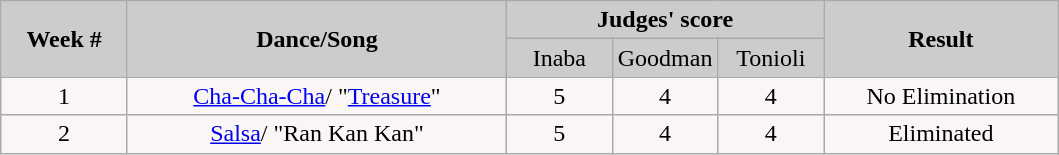<table class="wikitable" border="1" style="float:left;">
<tr>
<td rowspan="2" bgcolor="#CCCCCC" align="Center"><strong>Week #</strong></td>
<td rowspan="2" bgcolor="#CCCCCC" align="Center"><strong>Dance/Song</strong></td>
<td colspan="3" bgcolor="#CCCCCC" align="Center"><strong>Judges' score</strong></td>
<td rowspan="2" bgcolor="#CCCCCC" align="Center"><strong>Result</strong></td>
</tr>
<tr>
<td bgcolor="#CCCCCC" width="10%" align="center">Inaba</td>
<td bgcolor="#CCCCCC" width="10%" align="center">Goodman</td>
<td bgcolor="#CCCCCC" width="10%" align="center">Tonioli</td>
</tr>
<tr>
<td align="center" bgcolor="#FAF6F6">1</td>
<td align="center" bgcolor="#FAF6F6"><a href='#'>Cha-Cha-Cha</a>/ "<a href='#'>Treasure</a>"</td>
<td align="center" bgcolor="#FAF6F6">5</td>
<td align="center" bgcolor="#FAF6F6">4</td>
<td align="center" bgcolor="#FAF6F6">4</td>
<td align="center" bgcolor="#FAF6F6">No Elimination</td>
</tr>
<tr>
<td align="center" bgcolor="#FAF6F6">2</td>
<td align="center" bgcolor="#FAF6F6"><a href='#'>Salsa</a>/ "Ran Kan Kan"</td>
<td align="center" bgcolor="#FAF6F6">5</td>
<td align="center" bgcolor="#FAF6F6">4</td>
<td align="center" bgcolor="#FAF6F6">4</td>
<td align="center" bgcolor="#FAF6F6">Eliminated</td>
</tr>
</table>
